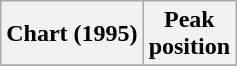<table class="wikitable sortable plainrowheaders" style="text-align:center;">
<tr>
<th>Chart (1995)</th>
<th>Peak<br>position</th>
</tr>
<tr>
</tr>
</table>
